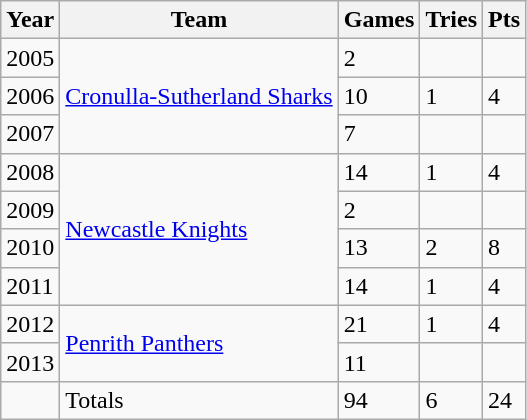<table class="wikitable">
<tr>
<th>Year</th>
<th>Team</th>
<th>Games</th>
<th>Tries</th>
<th>Pts</th>
</tr>
<tr>
<td>2005</td>
<td rowspan="3"> <a href='#'>Cronulla-Sutherland Sharks</a></td>
<td>2</td>
<td></td>
<td></td>
</tr>
<tr>
<td>2006</td>
<td>10</td>
<td>1</td>
<td>4</td>
</tr>
<tr>
<td>2007</td>
<td>7</td>
<td></td>
<td></td>
</tr>
<tr>
<td>2008</td>
<td rowspan="4"> <a href='#'>Newcastle Knights</a></td>
<td>14</td>
<td>1</td>
<td>4</td>
</tr>
<tr>
<td>2009</td>
<td>2</td>
<td></td>
<td></td>
</tr>
<tr>
<td>2010</td>
<td>13</td>
<td>2</td>
<td>8</td>
</tr>
<tr>
<td>2011</td>
<td>14</td>
<td>1</td>
<td>4</td>
</tr>
<tr>
<td>2012</td>
<td rowspan="2"> <a href='#'>Penrith Panthers</a></td>
<td>21</td>
<td>1</td>
<td>4</td>
</tr>
<tr>
<td>2013</td>
<td>11</td>
<td></td>
<td></td>
</tr>
<tr>
<td></td>
<td>Totals</td>
<td>94</td>
<td>6</td>
<td>24</td>
</tr>
</table>
